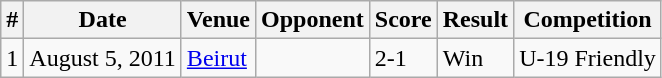<table class="wikitable">
<tr>
<th>#</th>
<th>Date</th>
<th>Venue</th>
<th>Opponent</th>
<th>Score</th>
<th>Result</th>
<th>Competition</th>
</tr>
<tr>
<td>1</td>
<td>August 5, 2011</td>
<td><a href='#'>Beirut</a></td>
<td></td>
<td>2-1</td>
<td>Win</td>
<td>U-19 Friendly</td>
</tr>
</table>
